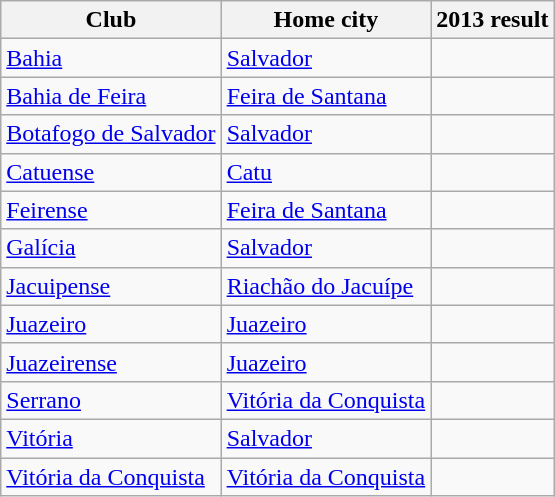<table class="wikitable sortable">
<tr>
<th>Club</th>
<th>Home city</th>
<th>2013 result</th>
</tr>
<tr>
<td><a href='#'>Bahia</a></td>
<td><a href='#'>Salvador</a></td>
<td></td>
</tr>
<tr>
<td><a href='#'>Bahia de Feira</a></td>
<td><a href='#'>Feira de Santana</a></td>
<td></td>
</tr>
<tr>
<td><a href='#'>Botafogo de Salvador</a></td>
<td><a href='#'>Salvador</a></td>
<td></td>
</tr>
<tr>
<td><a href='#'>Catuense</a></td>
<td><a href='#'>Catu</a></td>
<td></td>
</tr>
<tr>
<td><a href='#'>Feirense</a></td>
<td><a href='#'>Feira de Santana</a></td>
<td></td>
</tr>
<tr>
<td><a href='#'>Galícia</a></td>
<td><a href='#'>Salvador</a></td>
<td></td>
</tr>
<tr>
<td><a href='#'>Jacuipense</a></td>
<td><a href='#'>Riachão do Jacuípe</a></td>
<td></td>
</tr>
<tr>
<td><a href='#'>Juazeiro</a></td>
<td><a href='#'>Juazeiro</a></td>
<td></td>
</tr>
<tr>
<td><a href='#'>Juazeirense</a></td>
<td><a href='#'>Juazeiro</a></td>
<td></td>
</tr>
<tr>
<td><a href='#'>Serrano</a></td>
<td><a href='#'>Vitória da Conquista</a></td>
<td></td>
</tr>
<tr>
<td><a href='#'>Vitória</a></td>
<td><a href='#'>Salvador</a></td>
<td></td>
</tr>
<tr>
<td><a href='#'>Vitória da Conquista</a></td>
<td><a href='#'>Vitória da Conquista</a></td>
<td></td>
</tr>
</table>
